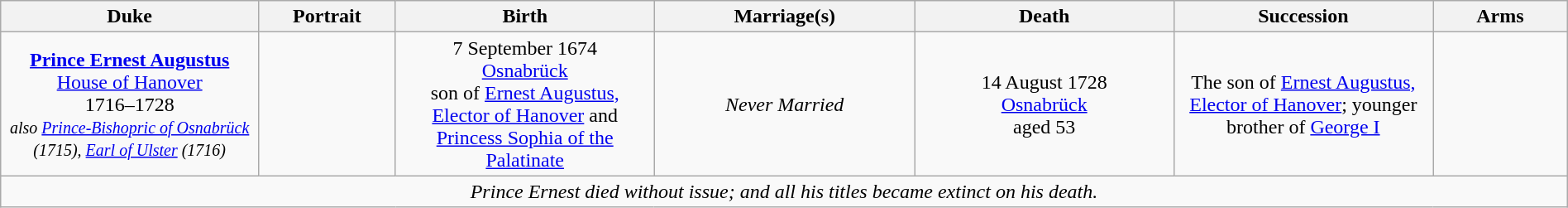<table class="wikitable" style="width:100%;text-align:center;">
<tr>
<th width="220">Duke</th>
<th width="110">Portrait</th>
<th width="220">Birth</th>
<th width="220">Marriage(s)</th>
<th width="220">Death</th>
<th width="220">Succession</th>
<th width="110">Arms</th>
</tr>
<tr>
<td><strong><a href='#'>Prince Ernest Augustus</a></strong><br><a href='#'>House of Hanover</a><br>1716–1728<br><em><small>also <a href='#'>Prince-Bishopric of Osnabrück</a> (1715), <a href='#'>Earl of Ulster</a> (1716)</small></em></td>
<td></td>
<td>7 September 1674<br><a href='#'>Osnabrück</a><br>son of <a href='#'>Ernest Augustus, Elector of Hanover</a> and <a href='#'>Princess Sophia of the Palatinate</a></td>
<td><em>Never Married</em></td>
<td>14 August 1728<br><a href='#'>Osnabrück</a><br>aged 53</td>
<td>The son of <a href='#'>Ernest Augustus, Elector of Hanover</a>; younger brother of <a href='#'>George I</a></td>
<td></td>
</tr>
<tr>
<td colspan="7"><em>Prince Ernest died without issue; and all his titles became extinct on his death.</em></td>
</tr>
</table>
